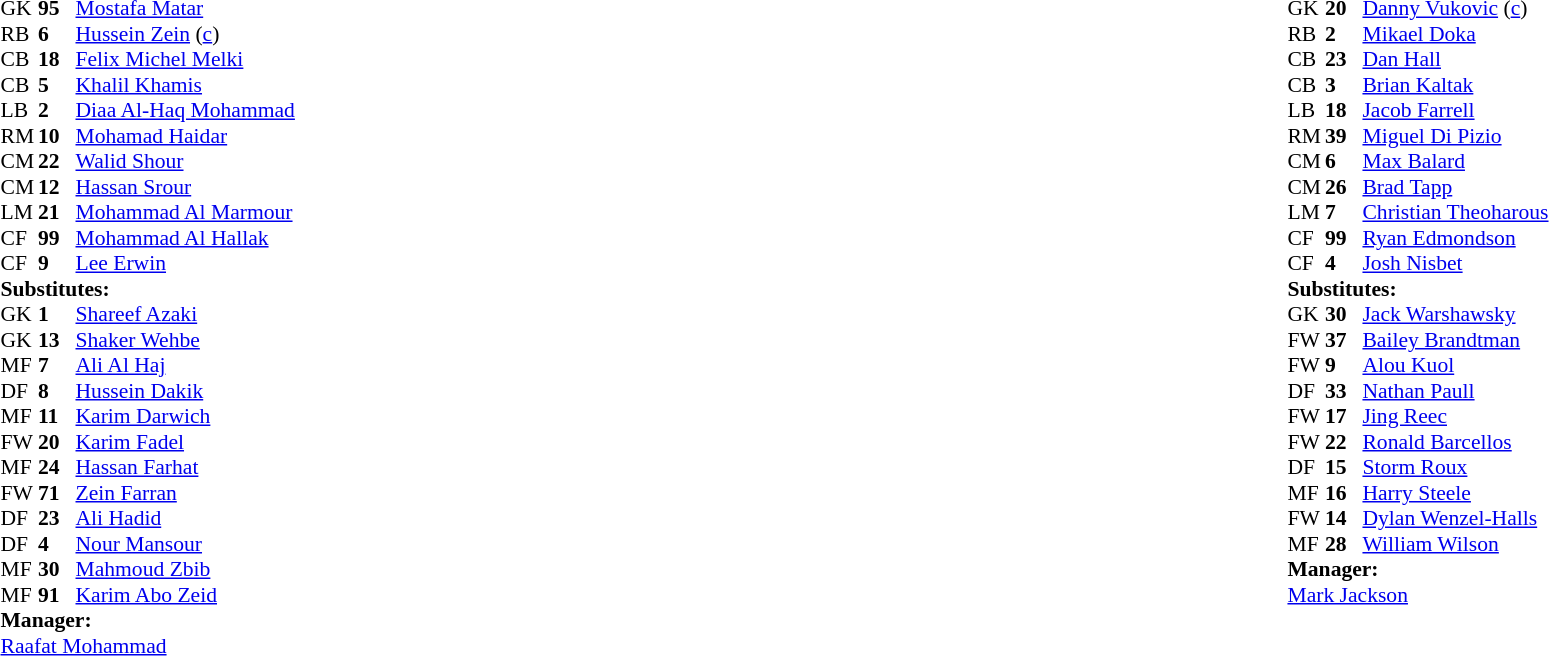<table width="100%">
<tr>
<td valign="top" width="40%"><br><table style="font-size:90%" cellspacing="0" cellpadding="0">
<tr>
<th width=25></th>
<th width=25></th>
</tr>
<tr>
<td>GK</td>
<td><strong>95</strong></td>
<td> <a href='#'>Mostafa Matar</a></td>
</tr>
<tr>
<td>RB</td>
<td><strong>6</strong></td>
<td> <a href='#'>Hussein Zein</a> (<a href='#'>c</a>)</td>
<td></td>
<td></td>
</tr>
<tr>
<td>CB</td>
<td><strong>18</strong></td>
<td> <a href='#'>Felix Michel Melki</a></td>
<td></td>
<td></td>
</tr>
<tr>
<td>CB</td>
<td><strong>5</strong></td>
<td> <a href='#'>Khalil Khamis</a></td>
</tr>
<tr>
<td>LB</td>
<td><strong>2</strong></td>
<td> <a href='#'>Diaa Al-Haq Mohammad</a></td>
</tr>
<tr>
<td>RM</td>
<td><strong>10</strong></td>
<td> <a href='#'>Mohamad Haidar</a></td>
<td></td>
<td></td>
</tr>
<tr>
<td>CM</td>
<td><strong>22</strong></td>
<td> <a href='#'>Walid Shour</a></td>
<td></td>
<td></td>
</tr>
<tr>
<td>CM</td>
<td><strong>12</strong></td>
<td> <a href='#'>Hassan Srour</a></td>
</tr>
<tr>
<td>LM</td>
<td><strong>21</strong></td>
<td> <a href='#'>Mohammad Al Marmour</a></td>
<td></td>
<td></td>
</tr>
<tr>
<td>CF</td>
<td><strong>99</strong></td>
<td> <a href='#'>Mohammad Al Hallak</a></td>
</tr>
<tr>
<td>CF</td>
<td><strong>9</strong></td>
<td> <a href='#'>Lee Erwin</a></td>
</tr>
<tr>
<td colspan=3><strong>Substitutes:</strong></td>
</tr>
<tr>
<td>GK</td>
<td><strong>1</strong></td>
<td> <a href='#'>Shareef Azaki</a></td>
</tr>
<tr>
<td>GK</td>
<td><strong>13</strong></td>
<td> <a href='#'>Shaker Wehbe</a></td>
</tr>
<tr>
<td>MF</td>
<td><strong>7</strong></td>
<td> <a href='#'>Ali Al Haj</a></td>
<td></td>
<td></td>
</tr>
<tr>
<td>DF</td>
<td><strong>8</strong></td>
<td> <a href='#'>Hussein Dakik</a></td>
</tr>
<tr>
<td>MF</td>
<td><strong>11</strong></td>
<td> <a href='#'>Karim Darwich</a></td>
<td></td>
<td></td>
</tr>
<tr>
<td>FW</td>
<td><strong>20</strong></td>
<td> <a href='#'>Karim Fadel</a></td>
</tr>
<tr>
<td>MF</td>
<td><strong>24</strong></td>
<td> <a href='#'>Hassan Farhat</a></td>
</tr>
<tr>
<td>FW</td>
<td><strong>71</strong></td>
<td> <a href='#'>Zein Farran</a></td>
</tr>
<tr>
<td>DF</td>
<td><strong>23</strong></td>
<td> <a href='#'>Ali Hadid</a></td>
</tr>
<tr>
<td>DF</td>
<td><strong>4</strong></td>
<td> <a href='#'>Nour Mansour</a></td>
<td></td>
<td></td>
</tr>
<tr>
<td>MF</td>
<td><strong>30</strong></td>
<td> <a href='#'>Mahmoud Zbib</a></td>
</tr>
<tr>
<td>MF</td>
<td><strong>91</strong></td>
<td> <a href='#'>Karim Abo Zeid</a></td>
</tr>
<tr>
<td colspan=3><strong>Manager:</strong></td>
</tr>
<tr>
<td colspan=3> <a href='#'>Raafat Mohammad</a></td>
</tr>
</table>
</td>
<td valign="top"></td>
<td valign="top" width="50%"><br><table style="font-size:90%; margin:auto" cellspacing="0" cellpadding="0">
<tr>
<th width=25></th>
<th width=25></th>
</tr>
<tr>
</tr>
<tr>
<td>GK</td>
<td><strong>20</strong></td>
<td> <a href='#'>Danny Vukovic</a> (<a href='#'>c</a>)</td>
</tr>
<tr>
<td>RB</td>
<td><strong>2</strong></td>
<td> <a href='#'>Mikael Doka</a></td>
</tr>
<tr>
<td>CB</td>
<td><strong>23</strong></td>
<td> <a href='#'>Dan Hall</a></td>
</tr>
<tr>
<td>CB</td>
<td><strong>3</strong></td>
<td> <a href='#'>Brian Kaltak</a></td>
</tr>
<tr>
<td>LB</td>
<td><strong>18</strong></td>
<td> <a href='#'>Jacob Farrell</a></td>
</tr>
<tr>
<td>RM</td>
<td><strong>39</strong></td>
<td> <a href='#'>Miguel Di Pizio</a></td>
<td></td>
</tr>
<tr>
<td>CM</td>
<td><strong>6</strong></td>
<td> <a href='#'>Max Balard</a></td>
</tr>
<tr>
<td>CM</td>
<td><strong>26</strong></td>
<td> <a href='#'>Brad Tapp</a></td>
<td></td>
</tr>
<tr>
<td>LM</td>
<td><strong>7</strong></td>
<td> <a href='#'>Christian Theoharous</a></td>
<td></td>
</tr>
<tr>
<td>CF</td>
<td><strong>99</strong></td>
<td> <a href='#'>Ryan Edmondson</a></td>
<td></td>
</tr>
<tr>
<td>CF</td>
<td><strong>4</strong></td>
<td> <a href='#'>Josh Nisbet</a></td>
</tr>
<tr>
<td colspan=3><strong>Substitutes:</strong></td>
</tr>
<tr>
<td>GK</td>
<td><strong>30</strong></td>
<td> <a href='#'>Jack Warshawsky</a></td>
</tr>
<tr>
<td>FW</td>
<td><strong>37</strong></td>
<td> <a href='#'>Bailey Brandtman</a></td>
</tr>
<tr>
<td>FW</td>
<td><strong>9</strong></td>
<td> <a href='#'>Alou Kuol</a></td>
<td></td>
</tr>
<tr>
<td>DF</td>
<td><strong>33</strong></td>
<td> <a href='#'>Nathan Paull</a></td>
</tr>
<tr>
<td>FW</td>
<td><strong>17</strong></td>
<td> <a href='#'>Jing Reec</a></td>
</tr>
<tr>
<td>FW</td>
<td><strong>22</strong></td>
<td> <a href='#'>Ronald Barcellos</a></td>
<td></td>
</tr>
<tr>
<td>DF</td>
<td><strong>15</strong></td>
<td> <a href='#'>Storm Roux</a></td>
<td></td>
</tr>
<tr>
<td>MF</td>
<td><strong>16</strong></td>
<td> <a href='#'>Harry Steele</a></td>
<td></td>
</tr>
<tr>
<td>FW</td>
<td><strong>14</strong></td>
<td> <a href='#'>Dylan Wenzel-Halls</a></td>
</tr>
<tr>
<td>MF</td>
<td><strong>28</strong></td>
<td> <a href='#'>William Wilson</a></td>
</tr>
<tr>
<td colspan=3><strong>Manager:</strong></td>
</tr>
<tr>
<td colspan=3> <a href='#'>Mark Jackson</a></td>
</tr>
</table>
</td>
</tr>
</table>
